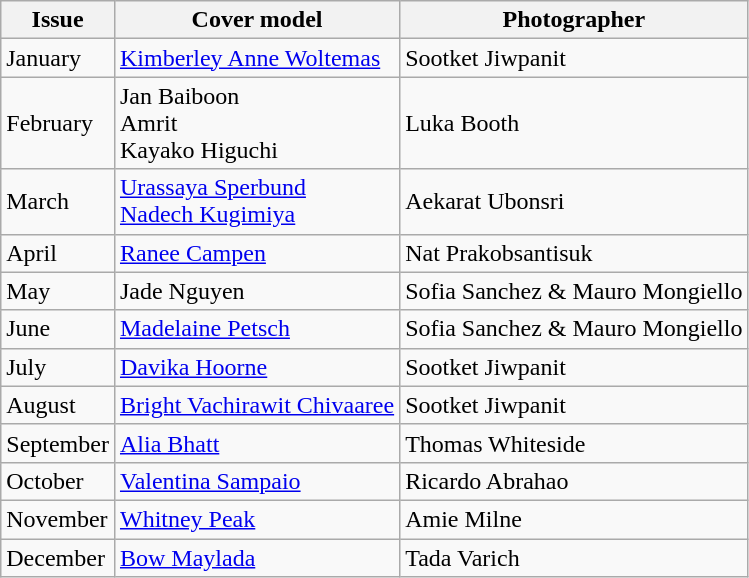<table class="sortable wikitable">
<tr>
<th>Issue</th>
<th>Cover model</th>
<th>Photographer</th>
</tr>
<tr>
<td>January</td>
<td><a href='#'>Kimberley Anne Woltemas</a></td>
<td>Sootket Jiwpanit</td>
</tr>
<tr>
<td>February</td>
<td>Jan Baiboon<br>Amrit<br>Kayako Higuchi</td>
<td>Luka Booth</td>
</tr>
<tr>
<td>March</td>
<td><a href='#'>Urassaya Sperbund</a> <br> <a href='#'>Nadech Kugimiya</a></td>
<td>Aekarat Ubonsri</td>
</tr>
<tr>
<td>April</td>
<td><a href='#'>Ranee Campen</a></td>
<td>Nat Prakobsantisuk</td>
</tr>
<tr>
<td>May</td>
<td>Jade Nguyen</td>
<td>Sofia Sanchez & Mauro Mongiello</td>
</tr>
<tr>
<td>June</td>
<td><a href='#'>Madelaine Petsch</a></td>
<td>Sofia Sanchez & Mauro Mongiello</td>
</tr>
<tr>
<td>July</td>
<td><a href='#'>Davika Hoorne</a></td>
<td>Sootket Jiwpanit</td>
</tr>
<tr>
<td>August</td>
<td><a href='#'>Bright Vachirawit Chivaaree</a></td>
<td>Sootket Jiwpanit</td>
</tr>
<tr>
<td>September</td>
<td><a href='#'>Alia Bhatt</a></td>
<td>Thomas Whiteside</td>
</tr>
<tr>
<td>October</td>
<td><a href='#'>Valentina Sampaio</a></td>
<td>Ricardo Abrahao</td>
</tr>
<tr>
<td>November</td>
<td><a href='#'>Whitney Peak</a></td>
<td>Amie Milne</td>
</tr>
<tr>
<td>December</td>
<td><a href='#'>Bow Maylada</a></td>
<td>Tada Varich</td>
</tr>
</table>
